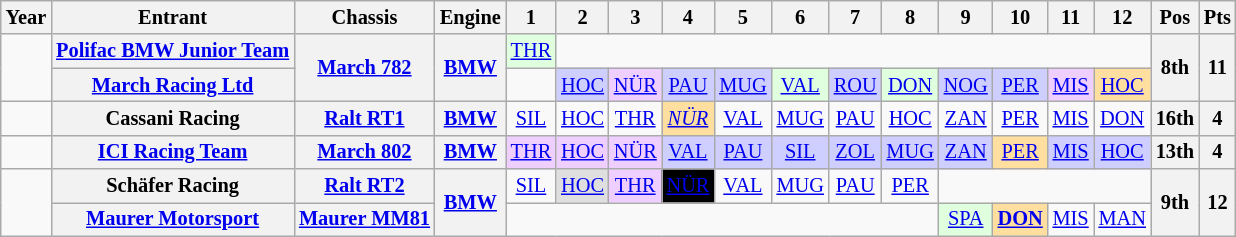<table class="wikitable" style="text-align:center; font-size:85%">
<tr>
<th>Year</th>
<th>Entrant</th>
<th>Chassis</th>
<th>Engine</th>
<th>1</th>
<th>2</th>
<th>3</th>
<th>4</th>
<th>5</th>
<th>6</th>
<th>7</th>
<th>8</th>
<th>9</th>
<th>10</th>
<th>11</th>
<th>12</th>
<th>Pos</th>
<th>Pts</th>
</tr>
<tr>
<td rowspan="2"></td>
<th nowrap><a href='#'>Polifac BMW Junior Team</a></th>
<th rowspan="2" nowrap><a href='#'>March 782</a></th>
<th rowspan="2" nowrap><a href='#'>BMW</a></th>
<td style="background:#DFFFDF;"><a href='#'>THR</a><br></td>
<td colspan=11></td>
<th rowspan="2">8th</th>
<th rowspan="2">11</th>
</tr>
<tr>
<th nowrap><a href='#'>March Racing Ltd</a></th>
<td></td>
<td style="background:#CFCFFF;"><a href='#'>HOC</a><br></td>
<td style="background:#EFCFFF;"><a href='#'>NÜR</a><br></td>
<td style="background:#CFCFFF;"><a href='#'>PAU</a><br></td>
<td style="background:#CFCFFF;"><a href='#'>MUG</a><br></td>
<td style="background:#DFFFDF;"><a href='#'>VAL</a><br></td>
<td style="background:#CFCFFF;"><a href='#'>ROU</a><br></td>
<td style="background:#DFFFDF;"><a href='#'>DON</a><br></td>
<td style="background:#CFCFFF;"><a href='#'>NOG</a><br></td>
<td style="background:#CFCFFF;"><a href='#'>PER</a><br></td>
<td style="background:#EFCFFF;"><a href='#'>MIS</a><br></td>
<td style="background:#FFDF9F;"><a href='#'>HOC</a><br></td>
</tr>
<tr>
<td></td>
<th nowrap>Cassani Racing</th>
<th nowrap><a href='#'>Ralt RT1</a></th>
<th nowrap><a href='#'>BMW</a></th>
<td><a href='#'>SIL</a></td>
<td><a href='#'>HOC</a></td>
<td><a href='#'>THR</a></td>
<td style="background:#FFDF9F;"><em><a href='#'>NÜR</a></em><br></td>
<td><a href='#'>VAL</a></td>
<td><a href='#'>MUG</a></td>
<td><a href='#'>PAU</a></td>
<td><a href='#'>HOC</a></td>
<td><a href='#'>ZAN</a></td>
<td><a href='#'>PER</a></td>
<td><a href='#'>MIS</a></td>
<td><a href='#'>DON</a></td>
<th>16th</th>
<th>4</th>
</tr>
<tr>
<td></td>
<th nowrap><a href='#'>ICI Racing Team</a></th>
<th nowrap><a href='#'>March 802</a></th>
<th nowrap><a href='#'>BMW</a></th>
<td style="background:#EFCFFF;"><a href='#'>THR</a><br></td>
<td style="background:#EFCFFF;"><a href='#'>HOC</a><br></td>
<td style="background:#EFCFFF;"><a href='#'>NÜR</a><br></td>
<td style="background:#CFCFFF;"><a href='#'>VAL</a><br></td>
<td style="background:#CFCFFF;"><a href='#'>PAU</a><br></td>
<td style="background:#CFCFFF;"><a href='#'>SIL</a><br></td>
<td style="background:#CFCFFF;"><a href='#'>ZOL</a><br></td>
<td style="background:#CFCFFF;"><a href='#'>MUG</a><br></td>
<td style="background:#CFCFFF;"><a href='#'>ZAN</a><br></td>
<td style="background:#FFDF9F;"><a href='#'>PER</a><br></td>
<td style="background:#CFCFFF;"><a href='#'>MIS</a><br></td>
<td style="background:#CFCFFF;"><a href='#'>HOC</a><br></td>
<th>13th</th>
<th>4</th>
</tr>
<tr>
<td rowspan="2"></td>
<th nowrap>Schäfer Racing</th>
<th nowrap><a href='#'>Ralt RT2</a></th>
<th rowspan="2" nowrap><a href='#'>BMW</a></th>
<td><a href='#'>SIL</a></td>
<td style="background:#DFDFDF;"><a href='#'>HOC</a><br></td>
<td style="background:#EFCFFF;"><a href='#'>THR</a><br></td>
<td style="background:#000000; color:white"><a href='#'><span>NÜR</span></a><br></td>
<td><a href='#'>VAL</a></td>
<td><a href='#'>MUG</a></td>
<td><a href='#'>PAU</a></td>
<td><a href='#'>PER</a></td>
<td colspan=4></td>
<th rowspan=2>9th</th>
<th rowspan=2>12</th>
</tr>
<tr>
<th nowrap><a href='#'>Maurer Motorsport</a></th>
<th nowrap><a href='#'>Maurer MM81</a></th>
<td colspan=8></td>
<td style="background:#DFFFDF;"><a href='#'>SPA</a><br></td>
<td style="background:#FFDF9F;"><strong><a href='#'>DON</a></strong><br></td>
<td><a href='#'>MIS</a></td>
<td><a href='#'>MAN</a></td>
</tr>
</table>
